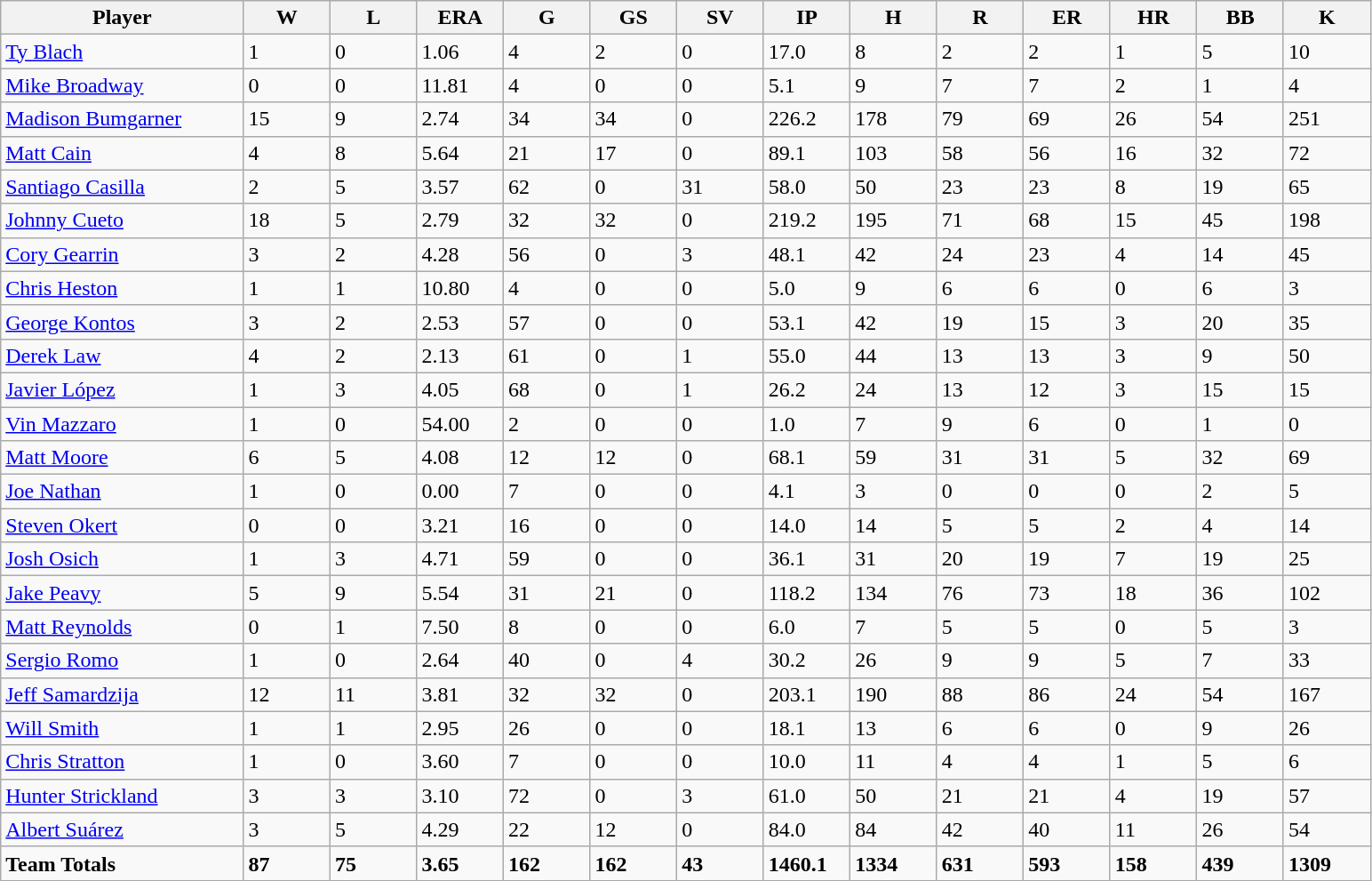<table class="wikitable sortable">
<tr>
<th bgcolor="#DDDDFF" width="14%">Player</th>
<th bgcolor="#DDDDFF" width="5%">W</th>
<th bgcolor="#DDDDFF" width="5%">L</th>
<th bgcolor="#DDDDFF" width="5%">ERA</th>
<th bgcolor="#DDDDFF" width="5%">G</th>
<th bgcolor="#DDDDFF" width="5%">GS</th>
<th bgcolor="#DDDDFF" width="5%">SV</th>
<th bgcolor="#DDDDFF" width="5%">IP</th>
<th bgcolor="#DDDDFF" width="5%">H</th>
<th bgcolor="#DDDDFF" width="5%">R</th>
<th bgcolor="#DDDDFF" width="5%">ER</th>
<th bgcolor="#DDDDFF" width="5%">HR</th>
<th bgcolor="#DDDDFF" width="5%">BB</th>
<th bgcolor="#DDDDFF" width="5%">K</th>
</tr>
<tr>
<td><a href='#'>Ty Blach</a></td>
<td>1</td>
<td>0</td>
<td>1.06</td>
<td>4</td>
<td>2</td>
<td>0</td>
<td>17.0</td>
<td>8</td>
<td>2</td>
<td>2</td>
<td>1</td>
<td>5</td>
<td>10</td>
</tr>
<tr>
<td><a href='#'>Mike Broadway</a></td>
<td>0</td>
<td>0</td>
<td>11.81</td>
<td>4</td>
<td>0</td>
<td>0</td>
<td>5.1</td>
<td>9</td>
<td>7</td>
<td>7</td>
<td>2</td>
<td>1</td>
<td>4</td>
</tr>
<tr>
<td><a href='#'>Madison Bumgarner</a></td>
<td>15</td>
<td>9</td>
<td>2.74</td>
<td>34</td>
<td>34</td>
<td>0</td>
<td>226.2</td>
<td>178</td>
<td>79</td>
<td>69</td>
<td>26</td>
<td>54</td>
<td>251</td>
</tr>
<tr>
<td><a href='#'>Matt Cain</a></td>
<td>4</td>
<td>8</td>
<td>5.64</td>
<td>21</td>
<td>17</td>
<td>0</td>
<td>89.1</td>
<td>103</td>
<td>58</td>
<td>56</td>
<td>16</td>
<td>32</td>
<td>72</td>
</tr>
<tr>
<td><a href='#'>Santiago Casilla</a></td>
<td>2</td>
<td>5</td>
<td>3.57</td>
<td>62</td>
<td>0</td>
<td>31</td>
<td>58.0</td>
<td>50</td>
<td>23</td>
<td>23</td>
<td>8</td>
<td>19</td>
<td>65</td>
</tr>
<tr>
<td><a href='#'>Johnny Cueto</a></td>
<td>18</td>
<td>5</td>
<td>2.79</td>
<td>32</td>
<td>32</td>
<td>0</td>
<td>219.2</td>
<td>195</td>
<td>71</td>
<td>68</td>
<td>15</td>
<td>45</td>
<td>198</td>
</tr>
<tr>
<td><a href='#'>Cory Gearrin</a></td>
<td>3</td>
<td>2</td>
<td>4.28</td>
<td>56</td>
<td>0</td>
<td>3</td>
<td>48.1</td>
<td>42</td>
<td>24</td>
<td>23</td>
<td>4</td>
<td>14</td>
<td>45</td>
</tr>
<tr>
<td><a href='#'>Chris Heston</a></td>
<td>1</td>
<td>1</td>
<td>10.80</td>
<td>4</td>
<td>0</td>
<td>0</td>
<td>5.0</td>
<td>9</td>
<td>6</td>
<td>6</td>
<td>0</td>
<td>6</td>
<td>3</td>
</tr>
<tr>
<td><a href='#'>George Kontos</a></td>
<td>3</td>
<td>2</td>
<td>2.53</td>
<td>57</td>
<td>0</td>
<td>0</td>
<td>53.1</td>
<td>42</td>
<td>19</td>
<td>15</td>
<td>3</td>
<td>20</td>
<td>35</td>
</tr>
<tr>
<td><a href='#'>Derek Law</a></td>
<td>4</td>
<td>2</td>
<td>2.13</td>
<td>61</td>
<td>0</td>
<td>1</td>
<td>55.0</td>
<td>44</td>
<td>13</td>
<td>13</td>
<td>3</td>
<td>9</td>
<td>50</td>
</tr>
<tr>
<td><a href='#'>Javier López</a></td>
<td>1</td>
<td>3</td>
<td>4.05</td>
<td>68</td>
<td>0</td>
<td>1</td>
<td>26.2</td>
<td>24</td>
<td>13</td>
<td>12</td>
<td>3</td>
<td>15</td>
<td>15</td>
</tr>
<tr>
<td><a href='#'>Vin Mazzaro</a></td>
<td>1</td>
<td>0</td>
<td>54.00</td>
<td>2</td>
<td>0</td>
<td>0</td>
<td>1.0</td>
<td>7</td>
<td>9</td>
<td>6</td>
<td>0</td>
<td>1</td>
<td>0</td>
</tr>
<tr>
<td><a href='#'>Matt Moore</a></td>
<td>6</td>
<td>5</td>
<td>4.08</td>
<td>12</td>
<td>12</td>
<td>0</td>
<td>68.1</td>
<td>59</td>
<td>31</td>
<td>31</td>
<td>5</td>
<td>32</td>
<td>69</td>
</tr>
<tr>
<td><a href='#'>Joe Nathan</a></td>
<td>1</td>
<td>0</td>
<td>0.00</td>
<td>7</td>
<td>0</td>
<td>0</td>
<td>4.1</td>
<td>3</td>
<td>0</td>
<td>0</td>
<td>0</td>
<td>2</td>
<td>5</td>
</tr>
<tr>
<td><a href='#'>Steven Okert</a></td>
<td>0</td>
<td>0</td>
<td>3.21</td>
<td>16</td>
<td>0</td>
<td>0</td>
<td>14.0</td>
<td>14</td>
<td>5</td>
<td>5</td>
<td>2</td>
<td>4</td>
<td>14</td>
</tr>
<tr>
<td><a href='#'>Josh Osich</a></td>
<td>1</td>
<td>3</td>
<td>4.71</td>
<td>59</td>
<td>0</td>
<td>0</td>
<td>36.1</td>
<td>31</td>
<td>20</td>
<td>19</td>
<td>7</td>
<td>19</td>
<td>25</td>
</tr>
<tr>
<td><a href='#'>Jake Peavy</a></td>
<td>5</td>
<td>9</td>
<td>5.54</td>
<td>31</td>
<td>21</td>
<td>0</td>
<td>118.2</td>
<td>134</td>
<td>76</td>
<td>73</td>
<td>18</td>
<td>36</td>
<td>102</td>
</tr>
<tr>
<td><a href='#'>Matt Reynolds</a></td>
<td>0</td>
<td>1</td>
<td>7.50</td>
<td>8</td>
<td>0</td>
<td>0</td>
<td>6.0</td>
<td>7</td>
<td>5</td>
<td>5</td>
<td>0</td>
<td>5</td>
<td>3</td>
</tr>
<tr>
<td><a href='#'>Sergio Romo</a></td>
<td>1</td>
<td>0</td>
<td>2.64</td>
<td>40</td>
<td>0</td>
<td>4</td>
<td>30.2</td>
<td>26</td>
<td>9</td>
<td>9</td>
<td>5</td>
<td>7</td>
<td>33</td>
</tr>
<tr>
<td><a href='#'>Jeff Samardzija</a></td>
<td>12</td>
<td>11</td>
<td>3.81</td>
<td>32</td>
<td>32</td>
<td>0</td>
<td>203.1</td>
<td>190</td>
<td>88</td>
<td>86</td>
<td>24</td>
<td>54</td>
<td>167</td>
</tr>
<tr>
<td><a href='#'>Will Smith</a></td>
<td>1</td>
<td>1</td>
<td>2.95</td>
<td>26</td>
<td>0</td>
<td>0</td>
<td>18.1</td>
<td>13</td>
<td>6</td>
<td>6</td>
<td>0</td>
<td>9</td>
<td>26</td>
</tr>
<tr>
<td><a href='#'>Chris Stratton</a></td>
<td>1</td>
<td>0</td>
<td>3.60</td>
<td>7</td>
<td>0</td>
<td>0</td>
<td>10.0</td>
<td>11</td>
<td>4</td>
<td>4</td>
<td>1</td>
<td>5</td>
<td>6</td>
</tr>
<tr>
<td><a href='#'>Hunter Strickland</a></td>
<td>3</td>
<td>3</td>
<td>3.10</td>
<td>72</td>
<td>0</td>
<td>3</td>
<td>61.0</td>
<td>50</td>
<td>21</td>
<td>21</td>
<td>4</td>
<td>19</td>
<td>57</td>
</tr>
<tr>
<td><a href='#'>Albert Suárez</a></td>
<td>3</td>
<td>5</td>
<td>4.29</td>
<td>22</td>
<td>12</td>
<td>0</td>
<td>84.0</td>
<td>84</td>
<td>42</td>
<td>40</td>
<td>11</td>
<td>26</td>
<td>54</td>
</tr>
<tr>
<td><strong>Team Totals</strong></td>
<td><strong>87</strong></td>
<td><strong>75</strong></td>
<td><strong>3.65</strong></td>
<td><strong>162</strong></td>
<td><strong>162</strong></td>
<td><strong>43</strong></td>
<td><strong>1460.1</strong></td>
<td><strong>1334</strong></td>
<td><strong>631</strong></td>
<td><strong>593</strong></td>
<td><strong>158</strong></td>
<td><strong>439</strong></td>
<td><strong>1309</strong></td>
</tr>
</table>
